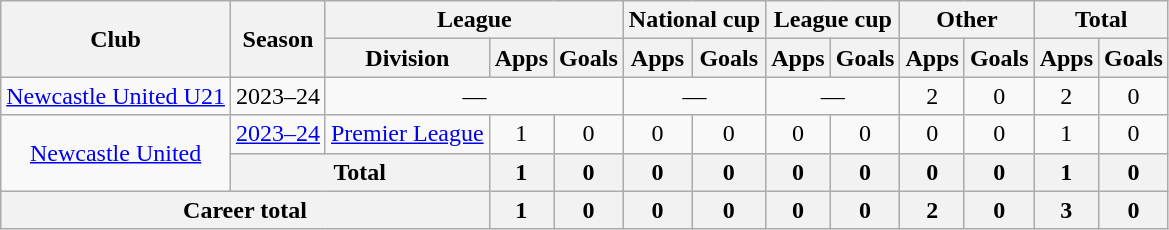<table class=wikitable style=text-align:center>
<tr>
<th rowspan=2>Club</th>
<th rowspan=2>Season</th>
<th colspan=3>League</th>
<th colspan=2>National cup</th>
<th colspan=2>League cup</th>
<th colspan=2>Other</th>
<th colspan=2>Total</th>
</tr>
<tr>
<th>Division</th>
<th>Apps</th>
<th>Goals</th>
<th>Apps</th>
<th>Goals</th>
<th>Apps</th>
<th>Goals</th>
<th>Apps</th>
<th>Goals</th>
<th>Apps</th>
<th>Goals</th>
</tr>
<tr>
<td><a href='#'>Newcastle United U21</a></td>
<td>2023–24</td>
<td colspan=3>—</td>
<td colspan=2>—</td>
<td colspan=2>—</td>
<td>2</td>
<td>0</td>
<td>2</td>
<td>0</td>
</tr>
<tr>
<td rowspan=2><a href='#'>Newcastle United</a></td>
<td><a href='#'>2023–24</a></td>
<td><a href='#'>Premier League</a></td>
<td>1</td>
<td>0</td>
<td>0</td>
<td>0</td>
<td>0</td>
<td>0</td>
<td>0</td>
<td>0</td>
<td>1</td>
<td>0</td>
</tr>
<tr>
<th colspan=2>Total</th>
<th>1</th>
<th>0</th>
<th>0</th>
<th>0</th>
<th>0</th>
<th>0</th>
<th>0</th>
<th>0</th>
<th>1</th>
<th>0</th>
</tr>
<tr>
<th colspan=3>Career total</th>
<th>1</th>
<th>0</th>
<th>0</th>
<th>0</th>
<th>0</th>
<th>0</th>
<th>2</th>
<th>0</th>
<th>3</th>
<th>0</th>
</tr>
</table>
